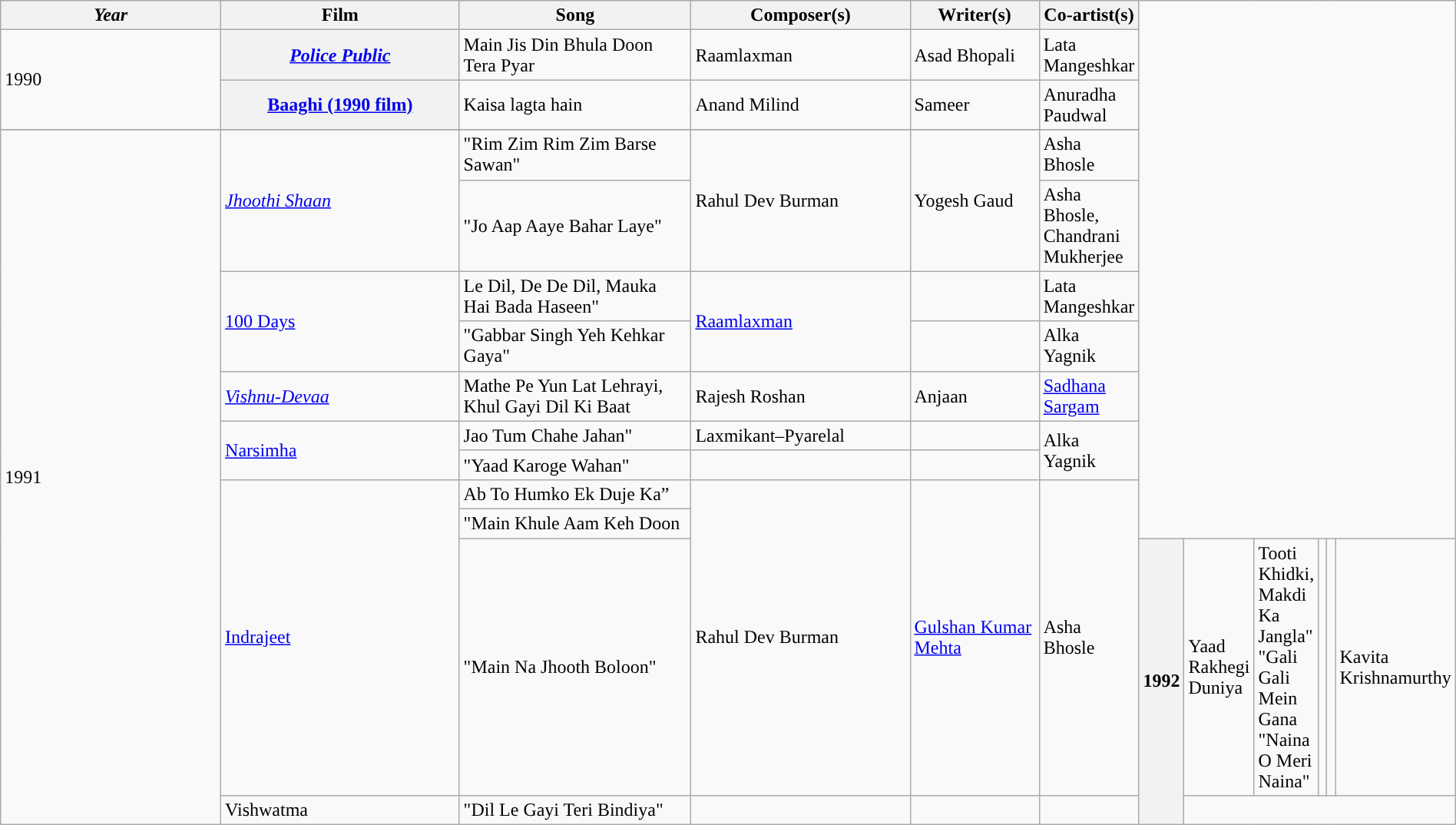<table class="wikitable plainrowheaders" style="width:100%;" textcolor:#000;">
<tr style="background:#b0e0e66;">
<th scope=”col" style="width:23%;"><em>Year</em></th>
<th scope="col" style="width:23%;"><strong>Film</strong></th>
<th scope="col" style="width:23%;"><strong>Song</strong></th>
<th scope="col" style="width:20%;"><strong>Composer(s)</strong></th>
<th scope="col" style="width:16%;"><strong>Writer(s)</strong></th>
<th scope="col" style="width:18%;"><strong>Co-artist(s)</strong></th>
</tr>
<tr>
<td rowspan=2>1990</td>
<th><em><a href='#'>Police Public</a></em></th>
<td>Main Jis Din Bhula Doon Tera Pyar</td>
<td>Raamlaxman</td>
<td>Asad Bhopali</td>
<td>Lata Mangeshkar</td>
</tr>
<tr>
<th><a href='#'>Baaghi (1990 film)</a></th>
<td>Kaisa lagta hain</td>
<td>Anand Milind</td>
<td>Sameer</td>
<td>Anuradha Paudwal</td>
</tr>
<tr>
</tr>
<tr>
<td rowspan=11>1991</td>
<td rowspan=2><em><a href='#'>Jhoothi Shaan</a></em></td>
<td>"Rim Zim Rim Zim Barse Sawan"</td>
<td rowspan=2>Rahul Dev Burman</td>
<td rowspan=2>Yogesh Gaud</td>
<td>Asha Bhosle</td>
</tr>
<tr>
<td>"Jo Aap Aaye Bahar Laye"</td>
<td>Asha Bhosle, Chandrani Mukherjee</td>
</tr>
<tr>
<td rowspan=2><a href='#'>100 Days</a></td>
<td>Le Dil, De De Dil, Mauka Hai Bada Haseen"</td>
<td rowspan=2><a href='#'>Raamlaxman</a></td>
<td></td>
<td>Lata Mangeshkar</td>
</tr>
<tr>
<td>"Gabbar Singh Yeh Kehkar Gaya"</td>
<td></td>
<td>Alka Yagnik</td>
</tr>
<tr>
<td><em><a href='#'>Vishnu-Devaa</a></em></td>
<td>Mathe Pe Yun Lat Lehrayi, Khul Gayi Dil Ki Baat</td>
<td>Rajesh Roshan</td>
<td>Anjaan</td>
<td><a href='#'>Sadhana Sargam</a></td>
</tr>
<tr>
<td rowspan=2><a href='#'>Narsimha</a></td>
<td>Jao Tum Chahe Jahan"</td>
<td>Laxmikant–Pyarelal</td>
<td></td>
<td rowspan=2>Alka Yagnik</td>
</tr>
<tr>
<td>"Yaad Karoge Wahan"</td>
<td></td>
</tr>
<tr>
<td rowspan=3><a href='#'>Indrajeet</a></td>
<td>Ab To Humko Ek Duje Ka”</td>
<td rowspan=3>Rahul Dev Burman</td>
<td rowspan=3><a href='#'>Gulshan Kumar Mehta</a></td>
<td rowspan=3>Asha Bhosle</td>
</tr>
<tr>
<td>"Main Khule Aam Keh Doon</td>
</tr>
<tr>
<td>"Main Na Jhooth Boloon"</td>
<th rowspan=2>1992</th>
<td>Yaad Rakhegi Duniya</td>
<td>Tooti Khidki, Makdi Ka Jangla"<br>"Gali Gali Mein Gana
"Naina O Meri Naina"</td>
<td></td>
<td></td>
<td>Kavita Krishnamurthy</td>
</tr>
<tr>
<td>Vishwatma</td>
<td>"Dil Le Gayi Teri Bindiya"</td>
<td></td>
<td></td>
</tr>
</table>
